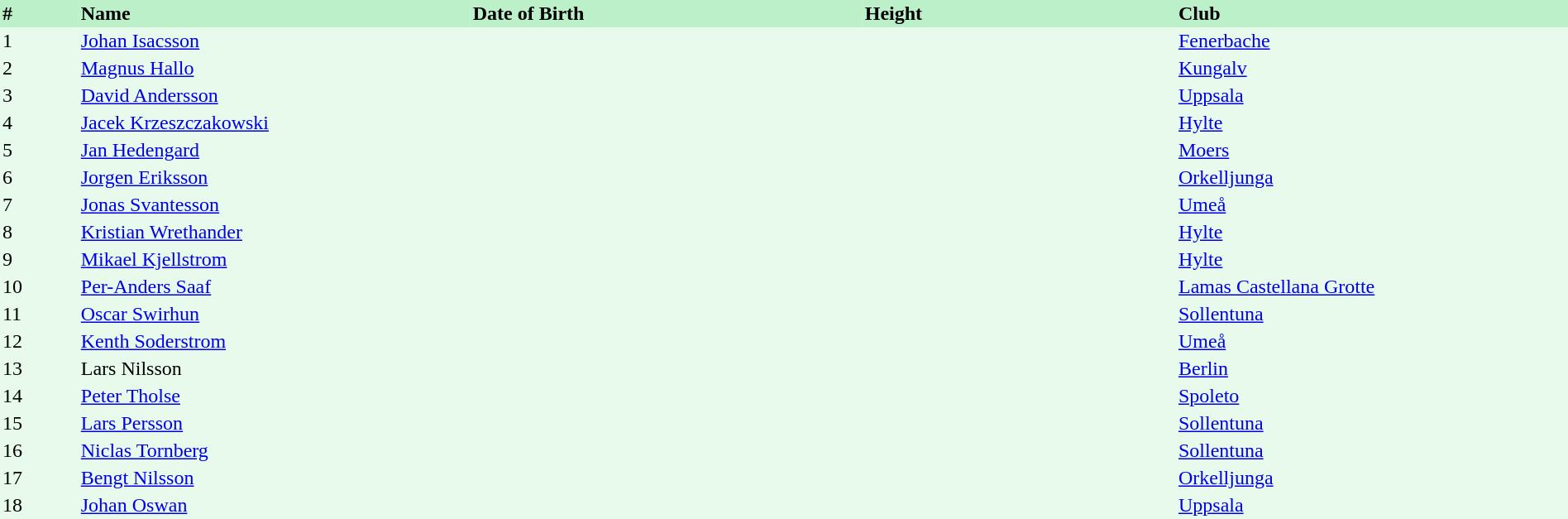<table border=0 cellpadding=2 cellspacing=0  |- bgcolor=#E7FAEC style=text-align:left; font-size:90%; width=100%>
<tr style="background:#bbf0c9;">
<th width=5%>#</th>
<th style="width:25%; text-align:left;">Name</th>
<th width=25%>Date of Birth</th>
<th width=20%>Height</th>
<th width=25%>Club</th>
</tr>
<tr>
<td>1</td>
<td><a href='#'>Johan Isacsson</a></td>
<td></td>
<td></td>
<td><a href='#'>Fenerbache</a> </td>
</tr>
<tr>
<td>2</td>
<td><a href='#'>Magnus Hallo</a></td>
<td></td>
<td></td>
<td><a href='#'>Kungalv</a></td>
</tr>
<tr>
<td>3</td>
<td><a href='#'>David Andersson</a></td>
<td></td>
<td></td>
<td><a href='#'>Uppsala</a></td>
</tr>
<tr>
<td>4</td>
<td><a href='#'>Jacek Krzeszczakowski</a></td>
<td></td>
<td></td>
<td><a href='#'>Hylte</a></td>
</tr>
<tr>
<td>5</td>
<td><a href='#'>Jan Hedengard</a></td>
<td></td>
<td></td>
<td><a href='#'>Moers</a> </td>
</tr>
<tr>
<td>6</td>
<td><a href='#'>Jorgen Eriksson</a></td>
<td></td>
<td></td>
<td><a href='#'>Orkelljunga</a></td>
</tr>
<tr>
<td>7</td>
<td><a href='#'>Jonas Svantesson</a></td>
<td></td>
<td></td>
<td><a href='#'>Umeå</a></td>
</tr>
<tr>
<td>8</td>
<td><a href='#'>Kristian Wrethander</a></td>
<td></td>
<td></td>
<td><a href='#'>Hylte</a></td>
</tr>
<tr>
<td>9</td>
<td><a href='#'>Mikael Kjellstrom</a></td>
<td></td>
<td></td>
<td><a href='#'>Hylte</a></td>
</tr>
<tr>
<td>10</td>
<td><a href='#'>Per-Anders Saaf</a></td>
<td></td>
<td></td>
<td><a href='#'>Lamas Castellana Grotte</a> </td>
</tr>
<tr>
<td>11</td>
<td><a href='#'>Oscar Swirhun</a></td>
<td></td>
<td></td>
<td><a href='#'>Sollentuna</a></td>
</tr>
<tr>
<td>12</td>
<td><a href='#'>Kenth Soderstrom</a></td>
<td></td>
<td></td>
<td><a href='#'>Umeå</a></td>
</tr>
<tr>
<td>13</td>
<td>Lars Nilsson</td>
<td></td>
<td></td>
<td><a href='#'>Berlin</a> </td>
</tr>
<tr>
<td>14</td>
<td><a href='#'>Peter Tholse</a></td>
<td></td>
<td></td>
<td><a href='#'>Spoleto</a> </td>
</tr>
<tr>
<td>15</td>
<td><a href='#'>Lars Persson</a></td>
<td></td>
<td></td>
<td><a href='#'>Sollentuna</a></td>
</tr>
<tr>
<td>16</td>
<td><a href='#'>Niclas Tornberg</a></td>
<td></td>
<td></td>
<td><a href='#'>Sollentuna</a></td>
</tr>
<tr>
<td>17</td>
<td><a href='#'>Bengt Nilsson</a></td>
<td></td>
<td></td>
<td><a href='#'>Orkelljunga</a></td>
</tr>
<tr>
<td>18</td>
<td><a href='#'>Johan Oswan</a></td>
<td></td>
<td></td>
<td><a href='#'>Uppsala</a></td>
</tr>
</table>
